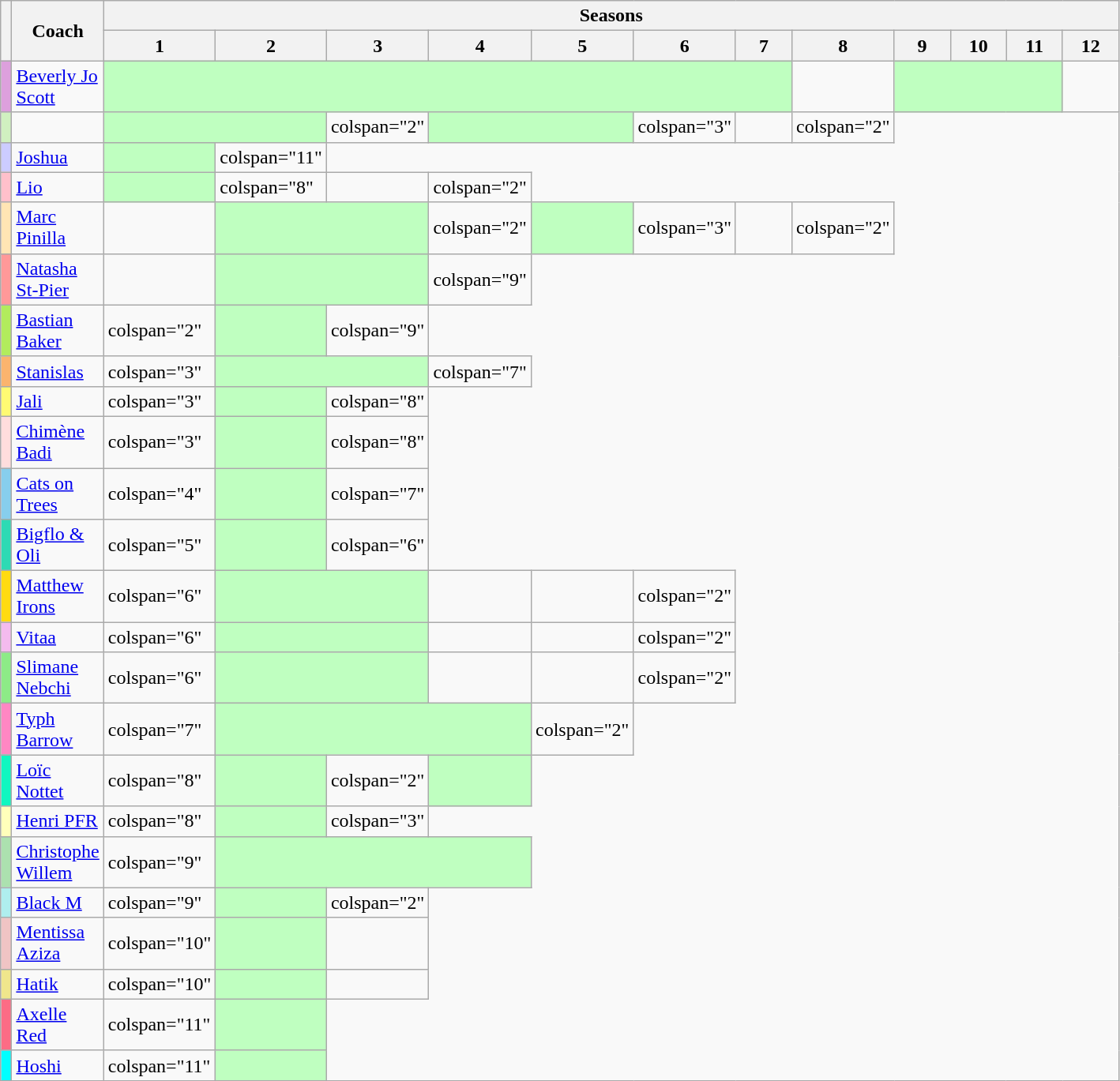<table class="wikitable">
<tr>
<th rowspan="2" style="width:1%"></th>
<th rowspan="2" width="40">Coach</th>
<th colspan="19">Seasons</th>
</tr>
<tr>
<th width="40">1</th>
<th width="40">2</th>
<th width="40">3</th>
<th width="40">4</th>
<th width="40">5</th>
<th width="40">6</th>
<th width="40">7</th>
<th width="40">8</th>
<th width="40">9</th>
<th width="40">10</th>
<th width="40">11</th>
<th width="40">12</th>
</tr>
<tr>
<th style="background:#dda0dd"></th>
<td><a href='#'>Beverly Jo Scott</a></td>
<td colspan="7" style="background:#BFFFC0"></td>
<td></td>
<td colspan="3" style="background:#BFFFC0"></td>
<td></td>
</tr>
<tr>
<th style="background:#d0f0c0"></th>
<td></td>
<td colspan="2" style="background:#BFFFC0"></td>
<td>colspan="2" </td>
<td colspan="2" style="background:#BFFFC0"></td>
<td>colspan="3" </td>
<td></td>
<td>colspan="2" </td>
</tr>
<tr>
<th style="background:#ccf"></th>
<td><a href='#'>Joshua</a></td>
<td style="background:#BFFFC0"></td>
<td>colspan="11" </td>
</tr>
<tr>
<th style="background:pink"></th>
<td><a href='#'>Lio</a></td>
<td style="background:#BFFFC0"></td>
<td>colspan="8" </td>
<td></td>
<td>colspan="2" </td>
</tr>
<tr>
<th style="background:#ffe5b4"></th>
<td><a href='#'>Marc Pinilla</a></td>
<td></td>
<td colspan="2" style="background:#BFFFC0"></td>
<td>colspan="2" </td>
<td style="background:#BFFFC0"></td>
<td>colspan="3" </td>
<td></td>
<td>colspan="2" </td>
</tr>
<tr>
<th style="background:#ff9999"></th>
<td><a href='#'>Natasha St-Pier</a></td>
<td></td>
<td colspan="2" style="background:#BFFFC0"></td>
<td>colspan="9" </td>
</tr>
<tr>
<th style="background:#B2EC5D"></th>
<td><a href='#'>Bastian Baker</a></td>
<td>colspan="2" </td>
<td style="background:#BFFFC0"></td>
<td>colspan="9" </td>
</tr>
<tr>
<th style="background:#fbb46e"></th>
<td><a href='#'>Stanislas</a></td>
<td>colspan="3" </td>
<td colspan="2" style="background:#BFFFC0"></td>
<td>colspan="7" </td>
</tr>
<tr>
<th style="background:#fffa73"></th>
<td><a href='#'>Jali</a></td>
<td>colspan="3" </td>
<td style="background:#BFFFC0"></td>
<td>colspan="8" </td>
</tr>
<tr>
<th style="background:#ffdddd"></th>
<td><a href='#'>Chimène Badi</a></td>
<td>colspan="3" </td>
<td style="background:#BFFFC0"></td>
<td>colspan="8" </td>
</tr>
<tr>
<th style="background:#87ceed"></th>
<td><a href='#'>Cats on Trees</a></td>
<td>colspan="4" </td>
<td style="background:#BFFFC0"></td>
<td>colspan="7" </td>
</tr>
<tr>
<th style="background:#2ddab4"></th>
<td><a href='#'>Bigflo & Oli</a></td>
<td>colspan="5" </td>
<td style="background:#BFFFC0"></td>
<td>colspan="6" </td>
</tr>
<tr>
<th style="background:#ffdb11"></th>
<td><a href='#'>Matthew Irons</a></td>
<td>colspan="6" </td>
<td colspan="2" style="background:#BFFFC0"></td>
<td></td>
<td></td>
<td>colspan="2" </td>
</tr>
<tr>
<th style="background:#f4bbee"></th>
<td><a href='#'>Vitaa</a></td>
<td>colspan="6" </td>
<td colspan="2" style="background:#BFFFC0"></td>
<td></td>
<td></td>
<td>colspan="2" </td>
</tr>
<tr>
<th style="background:#8deb87"></th>
<td><a href='#'>Slimane Nebchi</a></td>
<td>colspan="6" </td>
<td colspan="2" style="background:#BFFFC0"></td>
<td></td>
<td></td>
<td>colspan="2" </td>
</tr>
<tr>
<th style="background:#FF87C3"></th>
<td><a href='#'>Typh Barrow</a></td>
<td>colspan="7" </td>
<td colspan="3" style="background:#BFFFC0"></td>
<td>colspan="2" </td>
</tr>
<tr>
<th style="background:#0ff7c0"></th>
<td><a href='#'>Loïc Nottet</a></td>
<td>colspan="8" </td>
<td style="background:#BFFFC0"></td>
<td>colspan="2" </td>
<td style="background:#BFFFC0"></td>
</tr>
<tr>
<th style="background:#ffffbb"></th>
<td><a href='#'>Henri PFR</a></td>
<td>colspan="8" </td>
<td style="background:#BFFFC0"></td>
<td>colspan="3" </td>
</tr>
<tr>
<th style="background:#ace1af"></th>
<td><a href='#'>Christophe Willem</a></td>
<td>colspan="9" </td>
<td colspan="3" style="background:#BFFFC0"></td>
</tr>
<tr>
<th style="background:#afeeee"></th>
<td><a href='#'>Black M</a></td>
<td>colspan="9" </td>
<td colspan="1" style="background:#BFFFC0"></td>
<td>colspan="2" </td>
</tr>
<tr>
<th style="background:#f0c4c4"></th>
<td><a href='#'>Mentissa Aziza</a></td>
<td>colspan="10" </td>
<td colspan="1" style="background:#BFFFC0"></td>
<td></td>
</tr>
<tr>
<th style="background:khaki"></th>
<td><a href='#'>Hatik</a></td>
<td>colspan="10" </td>
<td colspan="1" style="background:#BFFFC0"></td>
<td></td>
</tr>
<tr>
<th style="background:#FC6C85"></th>
<td><a href='#'>Axelle Red</a></td>
<td>colspan="11" </td>
<td style="background:#BFFFC0"></td>
</tr>
<tr>
<th style="background:#00FFFF"></th>
<td><a href='#'>Hoshi</a></td>
<td>colspan="11" </td>
<td style="background:#BFFFC0"></td>
</tr>
</table>
